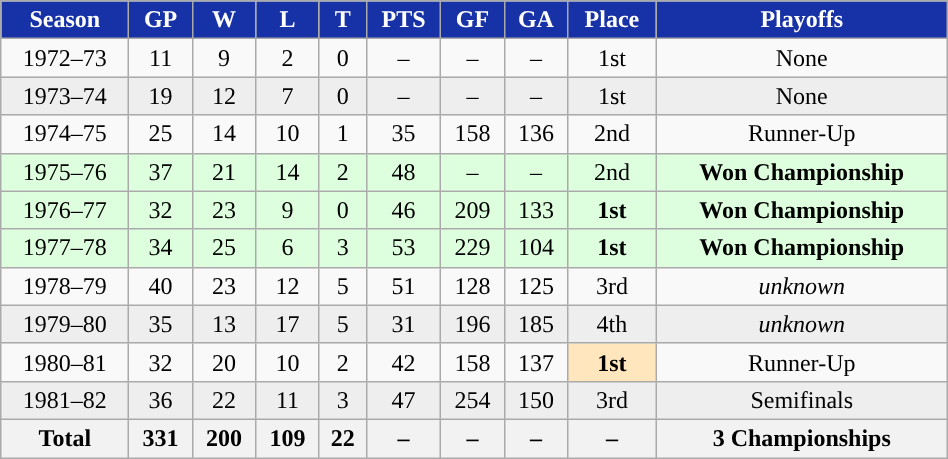<table class="wikitable" style="text-align:center" width=50%>
<tr>
<th style="color:white; background:#1731a6; ">Season</th>
<th style="color:white; background:#1731a6; ">GP</th>
<th style="color:white; background:#1731a6; ">W</th>
<th style="color:white; background:#1731a6; ">L</th>
<th style="color:white; background:#1731a6; ">T</th>
<th style="color:white; background:#1731a6; ">PTS</th>
<th style="color:white; background:#1731a6; ">GF</th>
<th style="color:white; background:#1731a6; ">GA</th>
<th style="color:white; background:#1731a6; ">Place</th>
<th style="color:white; background:#1731a6; ">Playoffs</th>
</tr>
<tr>
<td>1972–73</td>
<td>11</td>
<td>9</td>
<td>2</td>
<td>0</td>
<td>–</td>
<td>–</td>
<td>–</td>
<td>1st</td>
<td>None</td>
</tr>
<tr bgcolor=eeeeee>
<td>1973–74</td>
<td>19</td>
<td>12</td>
<td>7</td>
<td>0</td>
<td>–</td>
<td>–</td>
<td>–</td>
<td>1st</td>
<td>None</td>
</tr>
<tr>
<td>1974–75</td>
<td>25</td>
<td>14</td>
<td>10</td>
<td>1</td>
<td>35</td>
<td>158</td>
<td>136</td>
<td>2nd</td>
<td>Runner-Up</td>
</tr>
<tr bgcolor=ddffdd>
<td>1975–76</td>
<td>37</td>
<td>21</td>
<td>14</td>
<td>2</td>
<td>48</td>
<td>–</td>
<td>–</td>
<td>2nd</td>
<td><strong>Won Championship</strong></td>
</tr>
<tr bgcolor=ddffdd>
<td>1976–77</td>
<td>32</td>
<td>23</td>
<td>9</td>
<td>0</td>
<td>46</td>
<td>209</td>
<td>133</td>
<td><strong>1st</strong></td>
<td><strong>Won Championship</strong></td>
</tr>
<tr bgcolor=ddffdd>
<td>1977–78</td>
<td>34</td>
<td>25</td>
<td>6</td>
<td>3</td>
<td>53</td>
<td>229</td>
<td>104</td>
<td><strong>1st</strong></td>
<td><strong>Won Championship</strong></td>
</tr>
<tr>
<td>1978–79</td>
<td>40</td>
<td>23</td>
<td>12</td>
<td>5</td>
<td>51</td>
<td>128</td>
<td>125</td>
<td>3rd</td>
<td><em>unknown</em></td>
</tr>
<tr bgcolor=eeeeee>
<td>1979–80</td>
<td>35</td>
<td>13</td>
<td>17</td>
<td>5</td>
<td>31</td>
<td>196</td>
<td>185</td>
<td>4th</td>
<td><em>unknown</em></td>
</tr>
<tr>
<td>1980–81</td>
<td>32</td>
<td>20</td>
<td>10</td>
<td>2</td>
<td>42</td>
<td>158</td>
<td>137</td>
<td bgcolor=FFE6BD><strong>1st</strong></td>
<td>Runner-Up</td>
</tr>
<tr bgcolor=eeeeee>
<td>1981–82</td>
<td>36</td>
<td>22</td>
<td>11</td>
<td>3</td>
<td>47</td>
<td>254</td>
<td>150</td>
<td>3rd</td>
<td>Semifinals</td>
</tr>
<tr>
<th>Total</th>
<th>331</th>
<th>200</th>
<th>109</th>
<th>22</th>
<th>–</th>
<th>–</th>
<th>–</th>
<th>–</th>
<th>3 Championships</th>
</tr>
</table>
